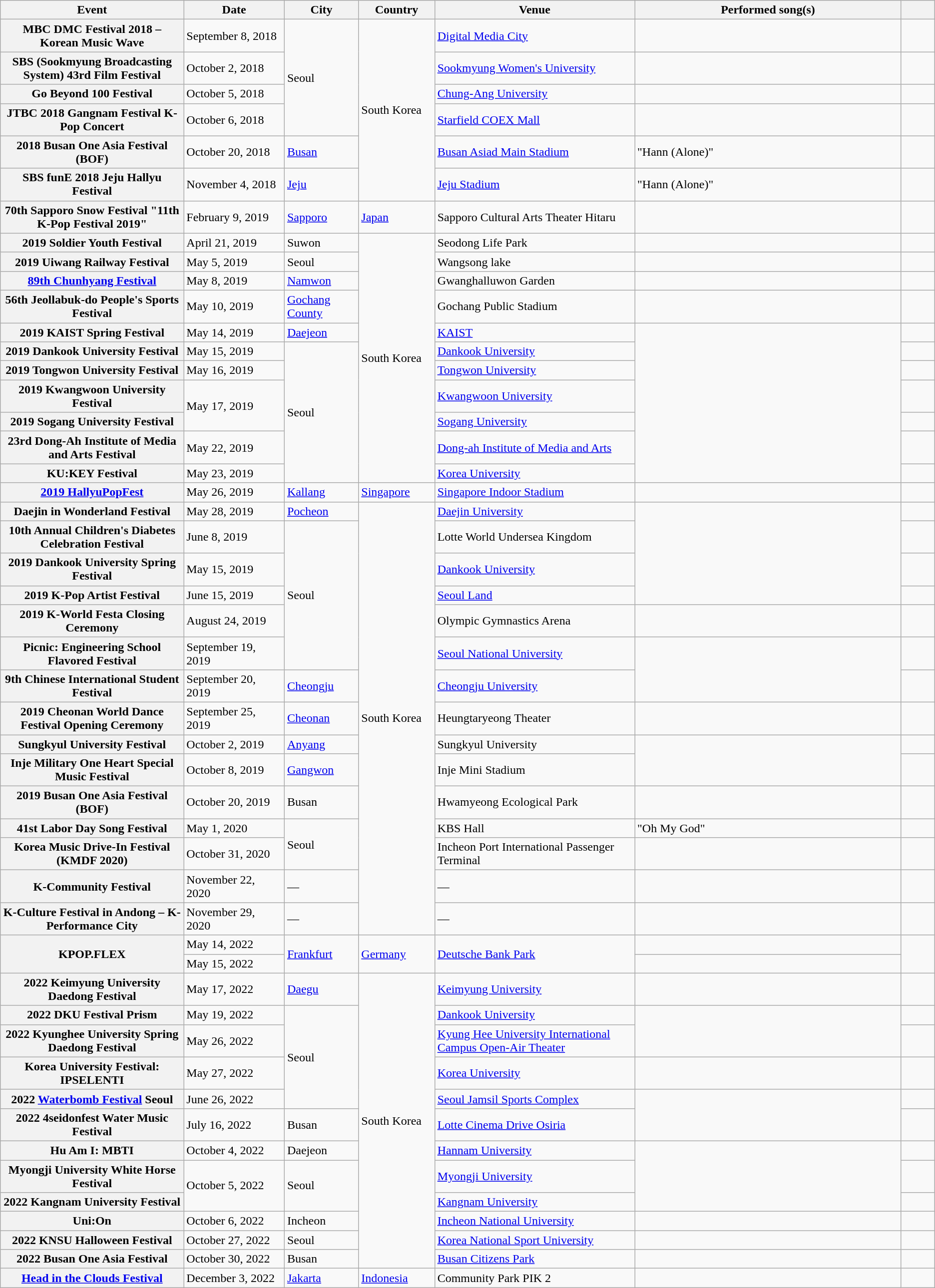<table class="wikitable sortable plainrowheaders">
<tr>
<th scope="col" style="width:11%;">Event</th>
<th scope="col" style="width:6%;">Date</th>
<th scope="col" style="width:3%;">City</th>
<th scope="col" style="width:3%;">Country</th>
<th scope="col" style="width:12%;">Venue</th>
<th scope="col" style="width:16%;">Performed song(s)</th>
<th scope="col" style="width:2%;" class="unsortable"></th>
</tr>
<tr>
<th scope="row">MBC DMC Festival 2018 – Korean Music Wave</th>
<td>September 8, 2018</td>
<td rowspan="4">Seoul</td>
<td rowspan="6">South Korea</td>
<td><a href='#'>Digital Media City</a></td>
<td></td>
<td></td>
</tr>
<tr>
<th scope="row">SBS (Sookmyung Broadcasting System) 43rd Film Festival</th>
<td>October 2, 2018</td>
<td><a href='#'>Sookmyung Women's University</a></td>
<td></td>
<td></td>
</tr>
<tr>
<th scope="row">Go Beyond 100 Festival</th>
<td>October 5, 2018</td>
<td><a href='#'>Chung-Ang University</a></td>
<td></td>
<td></td>
</tr>
<tr>
<th scope="row">JTBC 2018 Gangnam Festival K-Pop Concert</th>
<td>October 6, 2018</td>
<td><a href='#'>Starfield COEX Mall</a></td>
<td></td>
<td></td>
</tr>
<tr>
<th scope="row">2018 Busan One Asia Festival (BOF)</th>
<td>October 20, 2018</td>
<td><a href='#'>Busan</a></td>
<td><a href='#'>Busan Asiad Main Stadium</a></td>
<td>"Hann (Alone)"</td>
<td></td>
</tr>
<tr>
<th scope="row">SBS funE 2018 Jeju Hallyu Festival</th>
<td>November 4, 2018</td>
<td><a href='#'>Jeju</a></td>
<td><a href='#'>Jeju Stadium</a></td>
<td>"Hann (Alone)"</td>
<td></td>
</tr>
<tr>
<th scope="row">70th Sapporo Snow Festival "11th K-Pop Festival 2019"</th>
<td>February 9, 2019</td>
<td><a href='#'>Sapporo</a></td>
<td><a href='#'>Japan</a></td>
<td>Sapporo Cultural Arts Theater Hitaru</td>
<td></td>
<td></td>
</tr>
<tr>
<th scope="row">2019 Soldier Youth Festival</th>
<td>April 21, 2019</td>
<td>Suwon</td>
<td rowspan="11">South Korea</td>
<td>Seodong Life Park</td>
<td></td>
<td></td>
</tr>
<tr>
<th scope="row">2019 Uiwang Railway Festival</th>
<td>May 5, 2019</td>
<td>Seoul</td>
<td>Wangsong lake</td>
<td></td>
<td></td>
</tr>
<tr>
<th scope="row"><a href='#'>89th Chunhyang Festival</a></th>
<td>May 8, 2019</td>
<td><a href='#'>Namwon</a></td>
<td>Gwanghalluwon Garden</td>
<td></td>
<td></td>
</tr>
<tr>
<th scope="row">56th Jeollabuk-do People's Sports Festival</th>
<td>May 10, 2019</td>
<td><a href='#'>Gochang County</a></td>
<td>Gochang Public Stadium</td>
<td></td>
<td></td>
</tr>
<tr>
<th scope="row">2019 KAIST Spring Festival</th>
<td>May 14, 2019</td>
<td><a href='#'>Daejeon</a></td>
<td><a href='#'>KAIST</a></td>
<td rowspan="7"></td>
<td></td>
</tr>
<tr>
<th scope="row">2019 Dankook University Festival</th>
<td>May 15, 2019</td>
<td rowspan="6">Seoul</td>
<td><a href='#'>Dankook University</a></td>
<td></td>
</tr>
<tr>
<th scope="row">2019 Tongwon University Festival</th>
<td>May 16, 2019</td>
<td><a href='#'>Tongwon University</a></td>
<td></td>
</tr>
<tr>
<th scope="row">2019 Kwangwoon University Festival</th>
<td rowspan="2">May 17, 2019</td>
<td><a href='#'>Kwangwoon University</a></td>
<td></td>
</tr>
<tr>
<th scope="row">2019 Sogang University Festival</th>
<td><a href='#'>Sogang University</a></td>
<td></td>
</tr>
<tr>
<th scope="row">23rd Dong-Ah Institute of Media and Arts Festival</th>
<td>May 22, 2019</td>
<td><a href='#'>Dong-ah Institute of Media and Arts</a></td>
<td></td>
</tr>
<tr>
<th scope="row">KU:KEY Festival</th>
<td>May 23, 2019</td>
<td><a href='#'>Korea University</a></td>
<td></td>
</tr>
<tr>
<th scope="row"><a href='#'>2019 HallyuPopFest</a></th>
<td>May 26, 2019</td>
<td><a href='#'>Kallang</a></td>
<td><a href='#'>Singapore</a></td>
<td><a href='#'>Singapore Indoor Stadium</a></td>
<td></td>
<td></td>
</tr>
<tr>
<th scope="row">Daejin in Wonderland Festival</th>
<td>May 28, 2019</td>
<td><a href='#'>Pocheon</a></td>
<td rowspan="15">South Korea</td>
<td><a href='#'>Daejin University</a></td>
<td rowspan="4"></td>
<td></td>
</tr>
<tr>
<th scope="row">10th Annual Children's Diabetes Celebration Festival</th>
<td>June 8, 2019</td>
<td rowspan="5">Seoul</td>
<td>Lotte World Undersea Kingdom</td>
<td></td>
</tr>
<tr>
<th scope="row">2019 Dankook University Spring Festival</th>
<td>May 15, 2019</td>
<td><a href='#'>Dankook University</a></td>
<td></td>
</tr>
<tr>
<th scope="row">2019 K-Pop Artist Festival</th>
<td>June 15, 2019</td>
<td><a href='#'>Seoul Land</a></td>
<td></td>
</tr>
<tr>
<th scope="row">2019 K-World Festa Closing Ceremony</th>
<td>August 24, 2019</td>
<td>Olympic Gymnastics Arena</td>
<td></td>
<td></td>
</tr>
<tr>
<th scope="row">Picnic: Engineering School Flavored Festival</th>
<td>September 19, 2019</td>
<td><a href='#'>Seoul National University</a></td>
<td rowspan="2"></td>
<td></td>
</tr>
<tr>
<th scope="row">9th Chinese International Student Festival</th>
<td>September 20, 2019</td>
<td><a href='#'>Cheongju</a></td>
<td><a href='#'>Cheongju University</a></td>
<td></td>
</tr>
<tr>
<th scope="row">2019 Cheonan World Dance Festival Opening Ceremony</th>
<td>September 25, 2019</td>
<td><a href='#'>Cheonan</a></td>
<td>Heungtaryeong Theater</td>
<td></td>
<td></td>
</tr>
<tr>
<th scope="row">Sungkyul University Festival</th>
<td>October 2, 2019</td>
<td><a href='#'>Anyang</a></td>
<td>Sungkyul University</td>
<td rowspan="2"></td>
<td></td>
</tr>
<tr>
<th scope="row">Inje Military One Heart Special Music Festival</th>
<td>October 8, 2019</td>
<td><a href='#'>Gangwon</a></td>
<td>Inje Mini Stadium</td>
<td></td>
</tr>
<tr>
<th scope="row">2019 Busan One Asia Festival (BOF)</th>
<td>October 20, 2019</td>
<td>Busan</td>
<td>Hwamyeong Ecological Park</td>
<td></td>
<td></td>
</tr>
<tr>
<th scope="row">41st Labor Day Song Festival</th>
<td>May 1, 2020</td>
<td rowspan="2">Seoul</td>
<td>KBS Hall</td>
<td>"Oh My God"</td>
<td></td>
</tr>
<tr>
<th scope="row">Korea Music Drive-In Festival (KMDF 2020)</th>
<td>October 31, 2020</td>
<td>Incheon Port International Passenger Terminal</td>
<td></td>
<td></td>
</tr>
<tr>
<th scope="row">K-Community Festival</th>
<td>November 22, 2020</td>
<td>—</td>
<td>—</td>
<td></td>
<td></td>
</tr>
<tr>
<th scope="row">K-Culture Festival in Andong – K-Performance City</th>
<td>November 29, 2020</td>
<td>—</td>
<td>—</td>
<td></td>
<td></td>
</tr>
<tr>
<th rowspan="2" scope="row">KPOP.FLEX</th>
<td>May 14, 2022</td>
<td rowspan="2"><a href='#'>Frankfurt</a></td>
<td rowspan="2"><a href='#'>Germany</a></td>
<td rowspan="2"><a href='#'>Deutsche Bank Park</a></td>
<td></td>
<td rowspan="2"></td>
</tr>
<tr>
<td>May 15, 2022</td>
<td></td>
</tr>
<tr>
<th scope="row">2022 Keimyung University Daedong Festival <What's your Calla></th>
<td>May 17, 2022</td>
<td><a href='#'>Daegu</a></td>
<td rowspan="12">South Korea</td>
<td><a href='#'>Keimyung University</a></td>
<td></td>
<td></td>
</tr>
<tr>
<th scope="row">2022 DKU Festival Prism</th>
<td>May 19, 2022</td>
<td rowspan="4">Seoul</td>
<td><a href='#'>Dankook University</a></td>
<td rowspan="2"></td>
<td></td>
</tr>
<tr>
<th scope="row">2022 Kyunghee University Spring Daedong Festival</th>
<td>May 26, 2022</td>
<td><a href='#'>Kyung Hee University International Campus Open-Air Theater</a></td>
<td></td>
</tr>
<tr>
<th scope="row">Korea University Festival: IPSELENTI</th>
<td>May 27, 2022</td>
<td><a href='#'>Korea University</a></td>
<td></td>
<td></td>
</tr>
<tr>
<th scope="row">2022 <a href='#'>Waterbomb Festival</a> Seoul</th>
<td>June 26, 2022</td>
<td><a href='#'>Seoul Jamsil Sports Complex</a></td>
<td rowspan="2"></td>
<td></td>
</tr>
<tr>
<th scope="row">2022 4seidonfest Water Music Festival</th>
<td>July 16, 2022</td>
<td>Busan</td>
<td><a href='#'>Lotte Cinema Drive Osiria</a></td>
<td></td>
</tr>
<tr>
<th scope="row">Hu Am I: MBTI</th>
<td>October 4, 2022</td>
<td>Daejeon</td>
<td><a href='#'>Hannam University</a></td>
<td rowspan="3"></td>
<td></td>
</tr>
<tr>
<th scope="row">Myongji University White Horse Festival</th>
<td rowspan="2">October 5, 2022</td>
<td rowspan="2">Seoul</td>
<td><a href='#'>Myongji University</a></td>
<td></td>
</tr>
<tr>
<th scope="row">2022 Kangnam University Festival</th>
<td><a href='#'>Kangnam University</a></td>
<td></td>
</tr>
<tr>
<th scope="row">Uni:On</th>
<td>October 6, 2022</td>
<td>Incheon</td>
<td><a href='#'>Incheon National University</a></td>
<td></td>
<td></td>
</tr>
<tr>
<th scope="row">2022 KNSU Halloween Festival</th>
<td>October 27, 2022</td>
<td>Seoul</td>
<td><a href='#'>Korea National Sport University</a></td>
<td></td>
<td></td>
</tr>
<tr>
<th scope="row">2022 Busan One Asia Festival</th>
<td>October 30, 2022</td>
<td>Busan</td>
<td><a href='#'>Busan Citizens Park</a></td>
<td></td>
<td></td>
</tr>
<tr>
<th scope="row"><a href='#'>Head in the Clouds Festival</a></th>
<td>December 3, 2022</td>
<td><a href='#'>Jakarta</a></td>
<td><a href='#'>Indonesia</a></td>
<td>Community Park PIK 2</td>
<td></td>
<td></td>
</tr>
</table>
